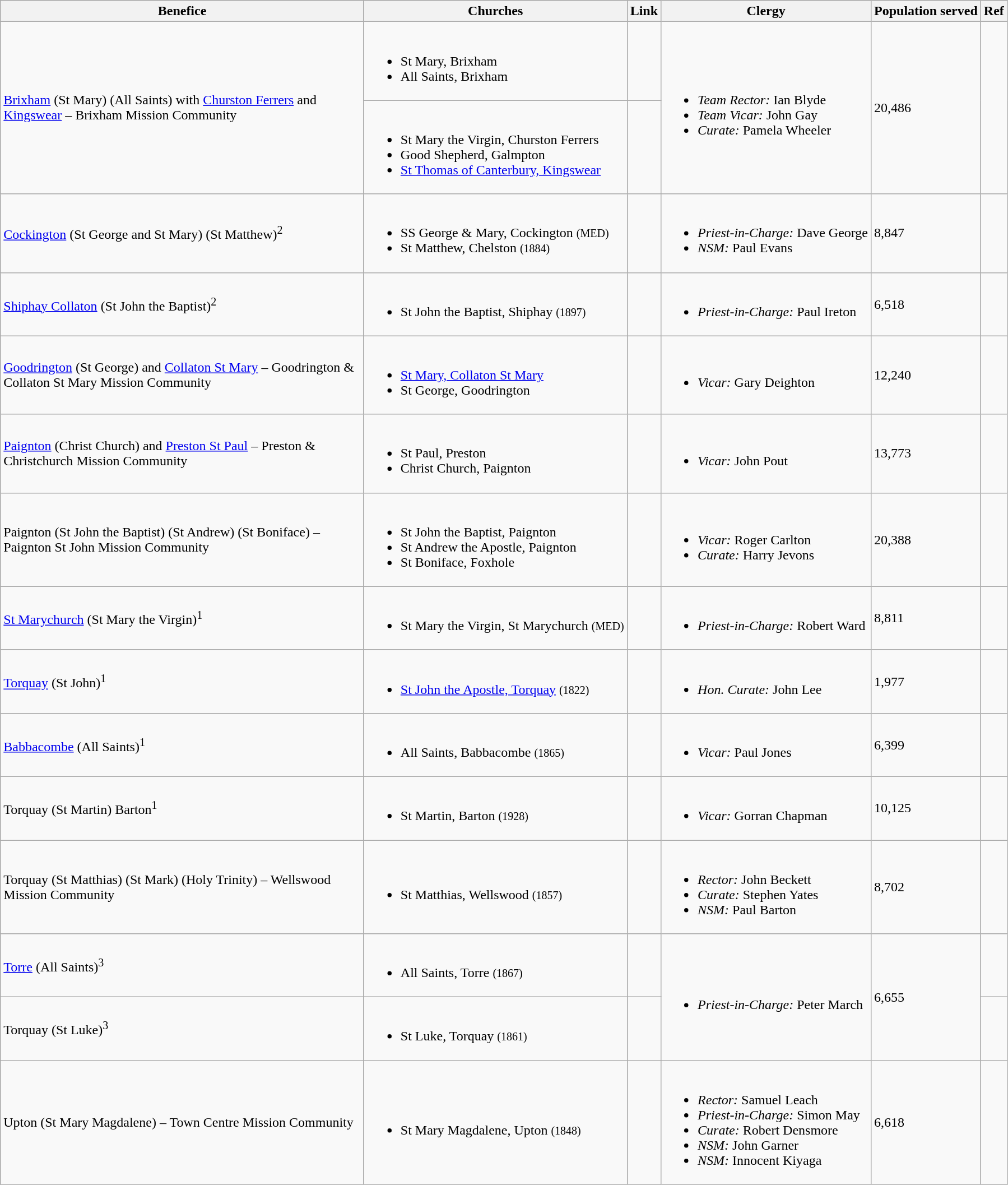<table class="wikitable">
<tr>
<th width="425">Benefice</th>
<th>Churches</th>
<th>Link</th>
<th>Clergy</th>
<th>Population served</th>
<th>Ref</th>
</tr>
<tr>
<td rowspan="2"><a href='#'>Brixham</a> (St Mary) (All Saints) with <a href='#'>Churston Ferrers</a> and <a href='#'>Kingswear</a> – Brixham Mission Community</td>
<td><br><ul><li>St Mary, Brixham</li><li>All Saints, Brixham</li></ul></td>
<td></td>
<td rowspan="2"><br><ul><li><em>Team Rector:</em> Ian Blyde</li><li><em>Team Vicar:</em> John Gay</li><li><em>Curate:</em> Pamela Wheeler</li></ul></td>
<td rowspan="2">20,486</td>
<td rowspan="2"></td>
</tr>
<tr>
<td><br><ul><li>St Mary the Virgin, Churston Ferrers</li><li>Good Shepherd, Galmpton</li><li><a href='#'>St Thomas of Canterbury, Kingswear</a></li></ul></td>
<td></td>
</tr>
<tr>
<td><a href='#'>Cockington</a> (St George and St Mary) (St Matthew)<sup>2</sup></td>
<td><br><ul><li>SS George & Mary, Cockington <small>(MED)</small></li><li>St Matthew, Chelston <small>(1884)</small></li></ul></td>
<td></td>
<td><br><ul><li><em>Priest-in-Charge:</em> Dave George</li><li><em>NSM:</em> Paul Evans</li></ul></td>
<td>8,847</td>
<td></td>
</tr>
<tr>
<td><a href='#'>Shiphay Collaton</a> (St John the Baptist)<sup>2</sup></td>
<td><br><ul><li>St John the Baptist, Shiphay <small>(1897)</small></li></ul></td>
<td></td>
<td><br><ul><li><em>Priest-in-Charge:</em> Paul Ireton</li></ul></td>
<td>6,518</td>
<td></td>
</tr>
<tr>
<td><a href='#'>Goodrington</a> (St George) and <a href='#'>Collaton St Mary</a> – Goodrington & Collaton St Mary Mission Community</td>
<td><br><ul><li><a href='#'>St Mary, Collaton St Mary</a></li><li>St George, Goodrington</li></ul></td>
<td></td>
<td><br><ul><li><em>Vicar:</em> Gary Deighton</li></ul></td>
<td>12,240</td>
<td></td>
</tr>
<tr>
<td><a href='#'>Paignton</a> (Christ Church) and <a href='#'>Preston St Paul</a> – Preston & Christchurch Mission Community</td>
<td><br><ul><li>St Paul, Preston</li><li>Christ Church, Paignton</li></ul></td>
<td></td>
<td><br><ul><li><em>Vicar:</em> John Pout</li></ul></td>
<td>13,773</td>
<td></td>
</tr>
<tr>
<td>Paignton (St John the Baptist) (St Andrew) (St Boniface) – Paignton St John Mission Community</td>
<td><br><ul><li>St John the Baptist, Paignton</li><li>St Andrew the Apostle, Paignton</li><li>St Boniface, Foxhole</li></ul></td>
<td></td>
<td><br><ul><li><em>Vicar:</em> Roger Carlton</li><li><em>Curate:</em> Harry Jevons</li></ul></td>
<td>20,388</td>
<td></td>
</tr>
<tr>
<td><a href='#'>St Marychurch</a> (St Mary the Virgin)<sup>1</sup></td>
<td><br><ul><li>St Mary the Virgin, St Marychurch <small>(MED)</small></li></ul></td>
<td></td>
<td><br><ul><li><em>Priest-in-Charge:</em> Robert Ward</li></ul></td>
<td>8,811</td>
<td></td>
</tr>
<tr>
<td><a href='#'>Torquay</a> (St John)<sup>1</sup></td>
<td><br><ul><li><a href='#'>St John the Apostle, Torquay</a> <small>(1822)</small></li></ul></td>
<td></td>
<td><br><ul><li><em>Hon. Curate:</em> John Lee</li></ul></td>
<td>1,977</td>
<td></td>
</tr>
<tr>
<td><a href='#'>Babbacombe</a> (All Saints)<sup>1</sup></td>
<td><br><ul><li>All Saints, Babbacombe <small>(1865)</small></li></ul></td>
<td></td>
<td><br><ul><li><em>Vicar:</em> Paul Jones</li></ul></td>
<td>6,399</td>
<td></td>
</tr>
<tr>
<td>Torquay (St Martin) Barton<sup>1</sup></td>
<td><br><ul><li>St Martin, Barton <small>(1928)</small></li></ul></td>
<td></td>
<td><br><ul><li><em>Vicar:</em> Gorran Chapman</li></ul></td>
<td>10,125</td>
<td></td>
</tr>
<tr>
<td>Torquay (St Matthias) (St Mark) (Holy Trinity) – Wellswood Mission Community</td>
<td><br><ul><li>St Matthias, Wellswood <small>(1857)</small></li></ul></td>
<td></td>
<td><br><ul><li><em>Rector:</em> John Beckett</li><li><em>Curate:</em> Stephen Yates</li><li><em>NSM:</em> Paul Barton</li></ul></td>
<td>8,702</td>
<td></td>
</tr>
<tr>
<td><a href='#'>Torre</a> (All Saints)<sup>3</sup></td>
<td><br><ul><li>All Saints, Torre <small>(1867)</small></li></ul></td>
<td></td>
<td rowspan="2"><br><ul><li><em>Priest-in-Charge:</em> Peter March</li></ul></td>
<td rowspan="2">6,655</td>
<td></td>
</tr>
<tr>
<td>Torquay (St Luke)<sup>3</sup></td>
<td><br><ul><li>St Luke, Torquay <small>(1861)</small></li></ul></td>
<td></td>
<td></td>
</tr>
<tr>
<td>Upton (St Mary Magdalene) – Town Centre Mission Community</td>
<td><br><ul><li>St Mary Magdalene, Upton <small>(1848)</small></li></ul></td>
<td></td>
<td><br><ul><li><em>Rector:</em> Samuel Leach</li><li><em>Priest-in-Charge:</em> Simon May</li><li><em>Curate:</em> Robert Densmore</li><li><em>NSM:</em> John Garner</li><li><em>NSM:</em> Innocent Kiyaga</li></ul></td>
<td>6,618</td>
<td></td>
</tr>
</table>
